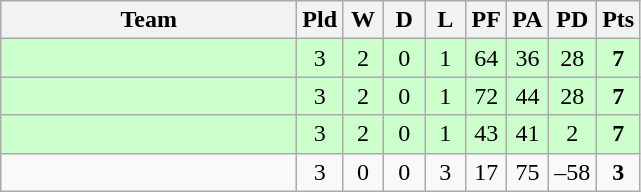<table class="wikitable" style="text-align:center;">
<tr>
<th width="190">Team</th>
<th width="20" abbr="Played">Pld</th>
<th width="20" abbr="Won">W</th>
<th width="20" abbr="Drawn">D</th>
<th width="20" abbr="Lost">L</th>
<th width="20" abbr="Points for">PF</th>
<th width="20" abbr="Points against">PA</th>
<th width="25" abbr="Points difference">PD</th>
<th width="20" abbr="Points">Pts</th>
</tr>
<tr style="background:#ccffcc">
<td align="left"></td>
<td>3</td>
<td>2</td>
<td>0</td>
<td>1</td>
<td>64</td>
<td>36</td>
<td>28</td>
<td><strong>7</strong></td>
</tr>
<tr style="background:#ccffcc">
<td align="left"></td>
<td>3</td>
<td>2</td>
<td>0</td>
<td>1</td>
<td>72</td>
<td>44</td>
<td>28</td>
<td><strong>7</strong></td>
</tr>
<tr style="background:#ccffcc">
<td align="left"></td>
<td>3</td>
<td>2</td>
<td>0</td>
<td>1</td>
<td>43</td>
<td>41</td>
<td>2</td>
<td><strong>7</strong></td>
</tr>
<tr>
<td align="left"></td>
<td>3</td>
<td>0</td>
<td>0</td>
<td>3</td>
<td>17</td>
<td>75</td>
<td>–58</td>
<td><strong>3</strong></td>
</tr>
</table>
